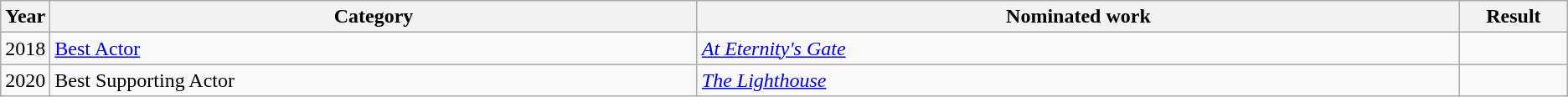<table class=wikitable>
<tr>
<th scope="col" style="width:1em;">Year</th>
<th scope="col" style="width:33em;">Category</th>
<th scope="col" style="width:39em;">Nominated work</th>
<th scope="col" style="width:5em;">Result</th>
</tr>
<tr>
<td>2018</td>
<td><a href='#'>Best Actor</a></td>
<td><em><a href='#'>At Eternity's Gate</a></em></td>
<td></td>
</tr>
<tr>
<td>2020</td>
<td Alliance of Women Film Journalists Award for Best Supporting Actor>Best Supporting Actor</td>
<td><em><a href='#'>The Lighthouse</a></em></td>
<td></td>
</tr>
</table>
